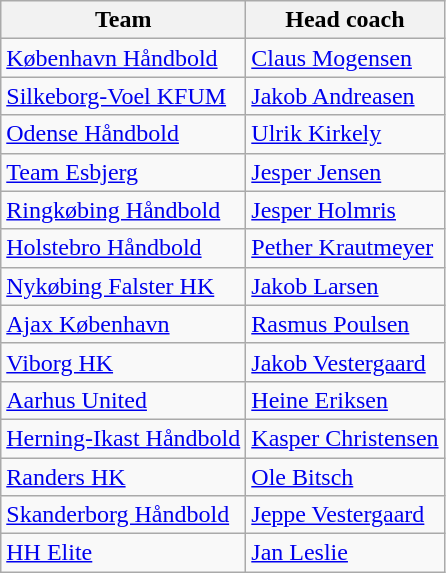<table class="wikitable sortable" style="text-align: left;">
<tr>
<th>Team</th>
<th>Head coach</th>
</tr>
<tr>
<td><a href='#'>København Håndbold</a></td>
<td> <a href='#'>Claus Mogensen</a></td>
</tr>
<tr>
<td><a href='#'>Silkeborg-Voel KFUM</a></td>
<td> <a href='#'>Jakob Andreasen</a></td>
</tr>
<tr>
<td><a href='#'>Odense Håndbold</a></td>
<td> <a href='#'>Ulrik Kirkely</a></td>
</tr>
<tr>
<td><a href='#'>Team Esbjerg</a></td>
<td> <a href='#'>Jesper Jensen</a></td>
</tr>
<tr>
<td><a href='#'>Ringkøbing Håndbold</a></td>
<td> <a href='#'>Jesper Holmris</a></td>
</tr>
<tr>
<td><a href='#'>Holstebro Håndbold</a></td>
<td> <a href='#'>Pether Krautmeyer</a></td>
</tr>
<tr>
<td><a href='#'>Nykøbing Falster HK</a></td>
<td> <a href='#'>Jakob Larsen</a></td>
</tr>
<tr>
<td><a href='#'>Ajax København</a></td>
<td> <a href='#'>Rasmus Poulsen</a></td>
</tr>
<tr>
<td><a href='#'>Viborg HK</a></td>
<td> <a href='#'>Jakob Vestergaard</a></td>
</tr>
<tr>
<td><a href='#'>Aarhus United</a></td>
<td> <a href='#'>Heine Eriksen</a></td>
</tr>
<tr>
<td><a href='#'>Herning-Ikast Håndbold</a></td>
<td> <a href='#'>Kasper Christensen</a></td>
</tr>
<tr>
<td><a href='#'>Randers HK</a></td>
<td> <a href='#'>Ole Bitsch</a></td>
</tr>
<tr>
<td><a href='#'>Skanderborg Håndbold</a></td>
<td> <a href='#'>Jeppe Vestergaard</a></td>
</tr>
<tr>
<td><a href='#'>HH Elite</a></td>
<td> <a href='#'>Jan Leslie</a></td>
</tr>
</table>
